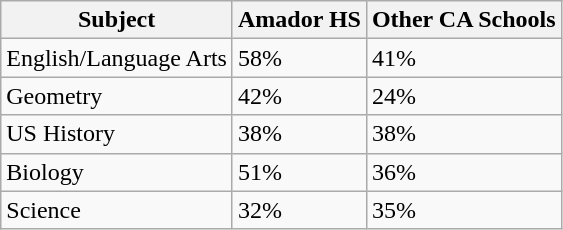<table class="wikitable">
<tr>
<th>Subject</th>
<th>Amador HS</th>
<th>Other CA Schools</th>
</tr>
<tr>
<td>English/Language Arts</td>
<td>58%</td>
<td>41%</td>
</tr>
<tr>
<td>Geometry</td>
<td>42%</td>
<td>24%</td>
</tr>
<tr>
<td>US History</td>
<td>38%</td>
<td>38%</td>
</tr>
<tr>
<td>Biology</td>
<td>51%</td>
<td>36%</td>
</tr>
<tr>
<td>Science</td>
<td>32%</td>
<td>35%</td>
</tr>
</table>
